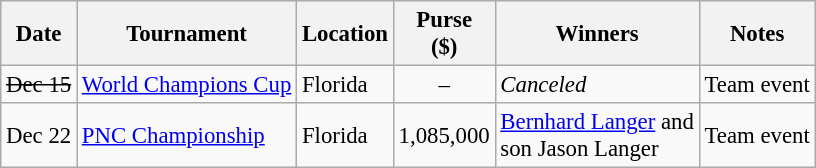<table class="wikitable" style="font-size:95%">
<tr>
<th>Date</th>
<th>Tournament</th>
<th>Location</th>
<th>Purse<br>($)</th>
<th>Winners</th>
<th>Notes</th>
</tr>
<tr>
<td><s>Dec 15</s></td>
<td><a href='#'>World Champions Cup</a></td>
<td>Florida</td>
<td align=center>–</td>
<td><em>Canceled</em></td>
<td>Team event</td>
</tr>
<tr>
<td>Dec 22</td>
<td><a href='#'>PNC Championship</a></td>
<td>Florida</td>
<td align=right>1,085,000</td>
<td> <a href='#'>Bernhard Langer</a> and<br>son Jason Langer</td>
<td>Team event</td>
</tr>
</table>
